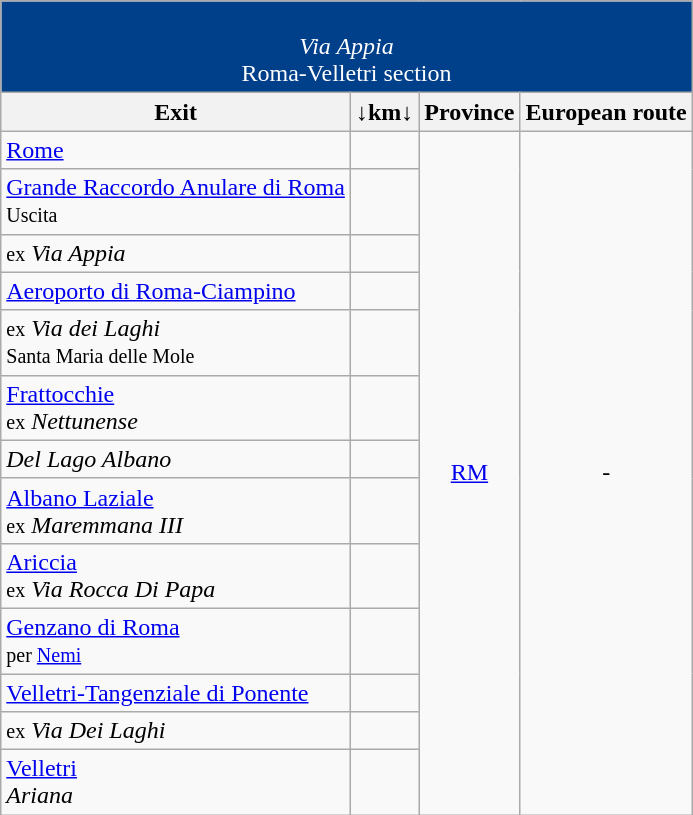<table class="wikitable">
<tr align="center" bgcolor="00408B" style="color: white;font-size:100%;">
<td colspan="5"><br><em>Via Appia</em><br>Roma-Velletri section</td>
</tr>
<tr>
<th>Exit</th>
<th>↓km↓</th>
<th>Province</th>
<th>European route</th>
</tr>
<tr>
<td> <a href='#'>Rome</a></td>
<td align="right"></td>
<td rowspan="13" align="center"><a href='#'>RM</a></td>
<td rowspan="13" align="center">-</td>
</tr>
<tr>
<td>  <a href='#'>Grande Raccordo Anulare di Roma</a><br><small>Uscita </small></td>
<td align="right"></td>
</tr>
<tr>
<td> <small>ex</small>  <em>Via Appia</em></td>
<td align="right"></td>
</tr>
<tr>
<td>  <a href='#'>Aeroporto di Roma-Ciampino</a></td>
<td align="right"></td>
</tr>
<tr>
<td> <small>ex</small>  <em>Via dei Laghi</em> <br> <small>Santa Maria delle Mole</small></td>
<td align="right"></td>
</tr>
<tr>
<td> <a href='#'>Frattocchie</a><br><small>ex</small>  <em>Nettunense</em></td>
<td align="right"></td>
</tr>
<tr>
<td>  <em>Del Lago Albano</em></td>
<td align="right"></td>
</tr>
<tr>
<td> <a href='#'>Albano Laziale</a> <br>  <small>ex</small>  <em>Maremmana III</em></td>
<td align="right"></td>
</tr>
<tr>
<td> <a href='#'>Ariccia</a> <br> <small>ex</small>  <em>Via Rocca Di Papa</em></td>
<td align="right"></td>
</tr>
<tr ->
<td> <a href='#'>Genzano di Roma</a> <br>  <small>per <a href='#'>Nemi</a></small></td>
<td align="right"></td>
</tr>
<tr>
<td>  <a href='#'>Velletri-Tangenziale di Ponente</a></td>
<td align="right"></td>
</tr>
<tr>
<td> <small>ex</small>  <em>Via Dei Laghi</em></td>
<td align="right"></td>
</tr>
<tr>
<td> <a href='#'>Velletri</a> <br>  <em>Ariana</em></td>
<td align="right"></td>
</tr>
</table>
